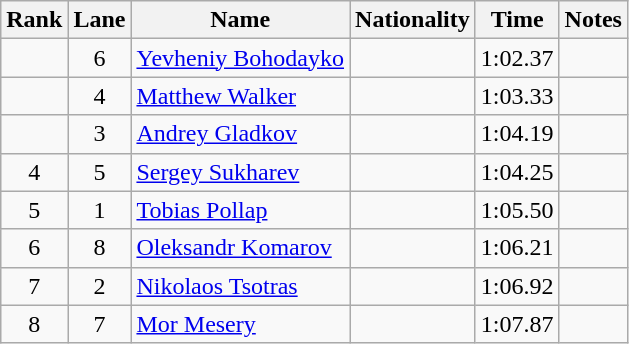<table class="wikitable sortable" style="text-align:center">
<tr>
<th>Rank</th>
<th>Lane</th>
<th>Name</th>
<th>Nationality</th>
<th>Time</th>
<th>Notes</th>
</tr>
<tr>
<td></td>
<td>6</td>
<td align=left><a href='#'>Yevheniy Bohodayko</a></td>
<td align=left></td>
<td>1:02.37</td>
<td></td>
</tr>
<tr>
<td></td>
<td>4</td>
<td align=left><a href='#'>Matthew Walker</a></td>
<td align=left></td>
<td>1:03.33</td>
<td></td>
</tr>
<tr>
<td></td>
<td>3</td>
<td align=left><a href='#'>Andrey Gladkov</a></td>
<td align=left></td>
<td>1:04.19</td>
<td></td>
</tr>
<tr>
<td>4</td>
<td>5</td>
<td align=left><a href='#'>Sergey Sukharev</a></td>
<td align=left></td>
<td>1:04.25</td>
<td></td>
</tr>
<tr>
<td>5</td>
<td>1</td>
<td align=left><a href='#'>Tobias Pollap</a></td>
<td align=left></td>
<td>1:05.50</td>
<td></td>
</tr>
<tr>
<td>6</td>
<td>8</td>
<td align=left><a href='#'>Oleksandr Komarov</a></td>
<td align=left></td>
<td>1:06.21</td>
<td></td>
</tr>
<tr>
<td>7</td>
<td>2</td>
<td align=left><a href='#'>Nikolaos Tsotras</a></td>
<td align=left></td>
<td>1:06.92</td>
<td></td>
</tr>
<tr>
<td>8</td>
<td>7</td>
<td align=left><a href='#'>Mor Mesery</a></td>
<td align=left></td>
<td>1:07.87</td>
<td></td>
</tr>
</table>
